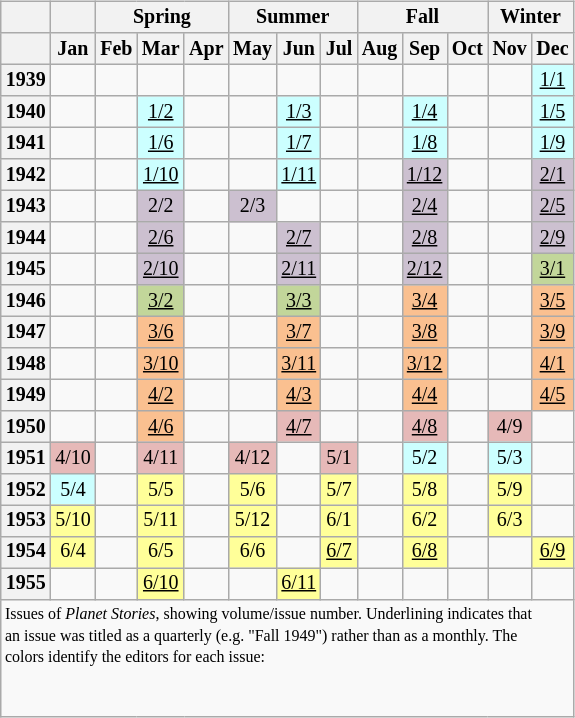<table class="wikitable" style="font-size: 10pt; line-height: 11pt; margin-left: 2em; text-align: center; float: right">
<tr>
<th></th>
<th></th>
<th colspan="3">Spring</th>
<th colspan="3">Summer</th>
<th colspan="3">Fall</th>
<th colspan="2">Winter</th>
</tr>
<tr>
<th></th>
<th>Jan</th>
<th>Feb</th>
<th>Mar</th>
<th>Apr</th>
<th>May</th>
<th>Jun</th>
<th>Jul</th>
<th>Aug</th>
<th>Sep</th>
<th>Oct</th>
<th>Nov</th>
<th>Dec</th>
</tr>
<tr>
<th>1939</th>
<td></td>
<td></td>
<td></td>
<td></td>
<td></td>
<td></td>
<td></td>
<td></td>
<td></td>
<td></td>
<td></td>
<td bgcolor=#ccffff><u>1/1</u></td>
</tr>
<tr>
<th>1940</th>
<td></td>
<td></td>
<td bgcolor=#ccffff><u>1/2</u></td>
<td></td>
<td></td>
<td bgcolor=#ccffff><u>1/3</u></td>
<td></td>
<td></td>
<td bgcolor=#ccffff><u>1/4</u></td>
<td></td>
<td></td>
<td bgcolor=#ccffff><u>1/5</u></td>
</tr>
<tr>
<th>1941</th>
<td></td>
<td></td>
<td bgcolor=#ccffff><u>1/6</u></td>
<td></td>
<td></td>
<td bgcolor=#ccffff><u>1/7</u></td>
<td></td>
<td></td>
<td bgcolor=#ccffff><u>1/8</u></td>
<td></td>
<td></td>
<td bgcolor=#ccffff><u>1/9</u></td>
</tr>
<tr>
<th>1942</th>
<td></td>
<td></td>
<td bgcolor=#ccffff><u>1/10</u></td>
<td></td>
<td></td>
<td bgcolor=#ccffff><u>1/11</u></td>
<td></td>
<td></td>
<td bgcolor=#ccc0d0><u>1/12</u></td>
<td></td>
<td></td>
<td bgcolor=#ccc0d0><u>2/1</u></td>
</tr>
<tr>
<th>1943</th>
<td></td>
<td></td>
<td bgcolor=#ccc0d0>2/2</td>
<td></td>
<td bgcolor=#ccc0d0>2/3</td>
<td></td>
<td></td>
<td></td>
<td bgcolor=#ccc0d0><u>2/4</u></td>
<td></td>
<td></td>
<td bgcolor=#ccc0d0><u>2/5</u></td>
</tr>
<tr>
<th>1944</th>
<td></td>
<td></td>
<td bgcolor=#ccc0d0><u>2/6</u></td>
<td></td>
<td></td>
<td bgcolor=#ccc0d0><u>2/7</u></td>
<td></td>
<td></td>
<td bgcolor=#ccc0d0><u>2/8</u></td>
<td></td>
<td></td>
<td bgcolor=#ccc0d0><u>2/9</u></td>
</tr>
<tr>
<th>1945</th>
<td></td>
<td></td>
<td bgcolor=#ccc0d0><u>2/10</u></td>
<td></td>
<td></td>
<td bgcolor=#ccc0d0><u>2/11</u></td>
<td></td>
<td></td>
<td bgcolor=#ccc0d0><u>2/12</u></td>
<td></td>
<td></td>
<td bgcolor=#c2d69a><u>3/1</u></td>
</tr>
<tr>
<th>1946</th>
<td></td>
<td></td>
<td bgcolor=#c2d69a><u>3/2</u></td>
<td></td>
<td></td>
<td bgcolor=#c2d69a><u>3/3</u></td>
<td></td>
<td></td>
<td bgcolor=#fac090><u>3/4</u></td>
<td></td>
<td></td>
<td bgcolor=#fac090><u>3/5</u></td>
</tr>
<tr>
<th>1947</th>
<td></td>
<td></td>
<td bgcolor=#fac090><u>3/6</u></td>
<td></td>
<td></td>
<td bgcolor=#fac090><u>3/7</u></td>
<td></td>
<td></td>
<td bgcolor=#fac090><u>3/8</u></td>
<td></td>
<td></td>
<td bgcolor=#fac090><u>3/9</u></td>
</tr>
<tr>
<th>1948</th>
<td></td>
<td></td>
<td bgcolor=#fac090><u>3/10</u></td>
<td></td>
<td></td>
<td bgcolor=#fac090><u>3/11</u></td>
<td></td>
<td></td>
<td bgcolor=#fac090><u>3/12</u></td>
<td></td>
<td></td>
<td bgcolor=#fac090><u>4/1</u></td>
</tr>
<tr>
<th>1949</th>
<td></td>
<td></td>
<td bgcolor=#fac090><u>4/2</u></td>
<td></td>
<td></td>
<td bgcolor=#fac090><u>4/3</u></td>
<td></td>
<td></td>
<td bgcolor=#fac090><u>4/4</u></td>
<td></td>
<td></td>
<td bgcolor=#fac090><u>4/5</u></td>
</tr>
<tr>
<th>1950</th>
<td></td>
<td></td>
<td bgcolor=#fac090><u>4/6</u></td>
<td></td>
<td></td>
<td bgcolor=#e6b9b8><u>4/7</u></td>
<td></td>
<td></td>
<td bgcolor=#e6b9b8><u>4/8</u></td>
<td></td>
<td bgcolor=#e6b9b8>4/9</td>
<td></td>
</tr>
<tr>
<th>1951</th>
<td bgcolor=#e6b9b8>4/10</td>
<td></td>
<td bgcolor=#e6b9b8>4/11</td>
<td></td>
<td bgcolor=#e6b9b8>4/12</td>
<td></td>
<td bgcolor=#e6b9b8>5/1</td>
<td></td>
<td bgcolor=#ccffff>5/2</td>
<td></td>
<td bgcolor=#ccffff>5/3</td>
<td></td>
</tr>
<tr>
<th>1952</th>
<td bgcolor=#ccffff>5/4</td>
<td></td>
<td bgcolor=#ffff99>5/5</td>
<td></td>
<td bgcolor=#ffff99>5/6</td>
<td></td>
<td bgcolor=#ffff99>5/7</td>
<td></td>
<td bgcolor=#ffff99>5/8</td>
<td></td>
<td bgcolor=#ffff99>5/9</td>
<td></td>
</tr>
<tr>
<th>1953</th>
<td bgcolor=#ffff99>5/10</td>
<td></td>
<td bgcolor=#ffff99>5/11</td>
<td></td>
<td bgcolor=#ffff99>5/12</td>
<td></td>
<td bgcolor=#ffff99>6/1</td>
<td></td>
<td bgcolor=#ffff99>6/2</td>
<td></td>
<td bgcolor=#ffff99>6/3</td>
<td></td>
</tr>
<tr>
<th>1954</th>
<td bgcolor=#ffff99>6/4</td>
<td></td>
<td bgcolor=#ffff99>6/5</td>
<td></td>
<td bgcolor=#ffff99>6/6</td>
<td></td>
<td bgcolor=#ffff99><u>6/7</u></td>
<td></td>
<td bgcolor=#ffff99><u>6/8</u></td>
<td></td>
<td></td>
<td bgcolor=#ffff99><u>6/9</u></td>
</tr>
<tr>
<th>1955</th>
<td></td>
<td></td>
<td bgcolor=#ffff99><u>6/10</u></td>
<td></td>
<td></td>
<td bgcolor=#ffff99><u>6/11</u></td>
<td></td>
<td></td>
<td></td>
<td></td>
<td></td>
<td></td>
</tr>
<tr>
<td colspan="13" style="font-size: 8pt; text-align:left">Issues of <em>Planet Stories</em>, showing volume/issue number. Underlining indicates that<br>an issue was titled as a quarterly (e.g. "Fall 1949") rather than as a monthly.  The<br>colors identify the editors for each issue: <br><br>   <br> </td>
</tr>
</table>
